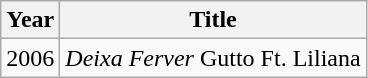<table class="wikitable">
<tr>
<th>Year</th>
<th>Title</th>
</tr>
<tr>
<td>2006</td>
<td><em>Deixa Ferver</em> Gutto Ft. Liliana</td>
</tr>
</table>
